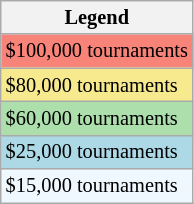<table class=wikitable style="font-size:85%">
<tr>
<th>Legend</th>
</tr>
<tr style="background:#f88379;">
<td>$100,000 tournaments</td>
</tr>
<tr style="background:#f7e98e;">
<td>$80,000 tournaments</td>
</tr>
<tr style="background:#addfad;">
<td>$60,000 tournaments</td>
</tr>
<tr style="background:lightblue;">
<td>$25,000 tournaments</td>
</tr>
<tr style="background:#f0f8ff;">
<td>$15,000 tournaments</td>
</tr>
</table>
